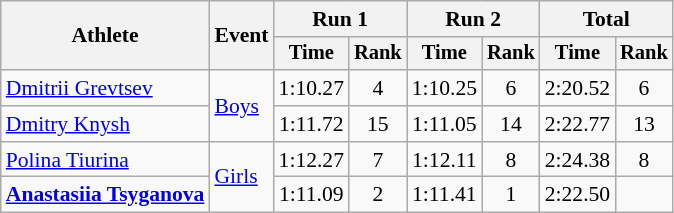<table class="wikitable" style="font-size:90%; text-align:center;">
<tr>
<th rowspan=2>Athlete</th>
<th rowspan=2>Event</th>
<th colspan=2>Run 1</th>
<th colspan=2>Run 2</th>
<th colspan=2>Total</th>
</tr>
<tr style="font-size:95%">
<th>Time</th>
<th>Rank</th>
<th>Time</th>
<th>Rank</th>
<th>Time</th>
<th>Rank</th>
</tr>
<tr>
<td align=left><a href='#'>Dmitrii Grevtsev</a></td>
<td rowspan=2 align=left><a href='#'>Boys</a></td>
<td>1:10.27</td>
<td>4</td>
<td>1:10.25</td>
<td>6</td>
<td>2:20.52</td>
<td>6</td>
</tr>
<tr>
<td align=left><a href='#'>Dmitry Knysh</a></td>
<td>1:11.72</td>
<td>15</td>
<td>1:11.05</td>
<td>14</td>
<td>2:22.77</td>
<td>13</td>
</tr>
<tr>
<td align=left><a href='#'>Polina Tiurina</a></td>
<td rowspan=2 align=left><a href='#'>Girls</a></td>
<td>1:12.27</td>
<td>7</td>
<td>1:12.11</td>
<td>8</td>
<td>2:24.38</td>
<td>8</td>
</tr>
<tr>
<td align=left><strong><a href='#'>Anastasiia Tsyganova</a></strong></td>
<td>1:11.09</td>
<td>2</td>
<td>1:11.41</td>
<td>1</td>
<td>2:22.50</td>
<td></td>
</tr>
</table>
